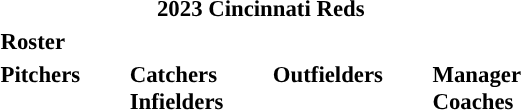<table class="toccolours" style="font-size: 95%;">
<tr>
<th colspan="10">2023 Cincinnati Reds</th>
</tr>
<tr>
<td colspan="10"><strong>Roster</strong></td>
</tr>
<tr>
<td valign="top"><strong>Pitchers</strong><br>




































</td>
<td width="25px"></td>
<td valign="top"><strong>Catchers</strong><br>


<strong>Infielders</strong>












</td>
<td width="25px"></td>
<td valign="top"><strong>Outfielders</strong><br>









</td>
<td width="25px"></td>
<td valign="top"><strong>Manager</strong><br>
<strong>Coaches</strong>
 
 
 
 
 
 
 
 
 
 
 </td>
</tr>
</table>
